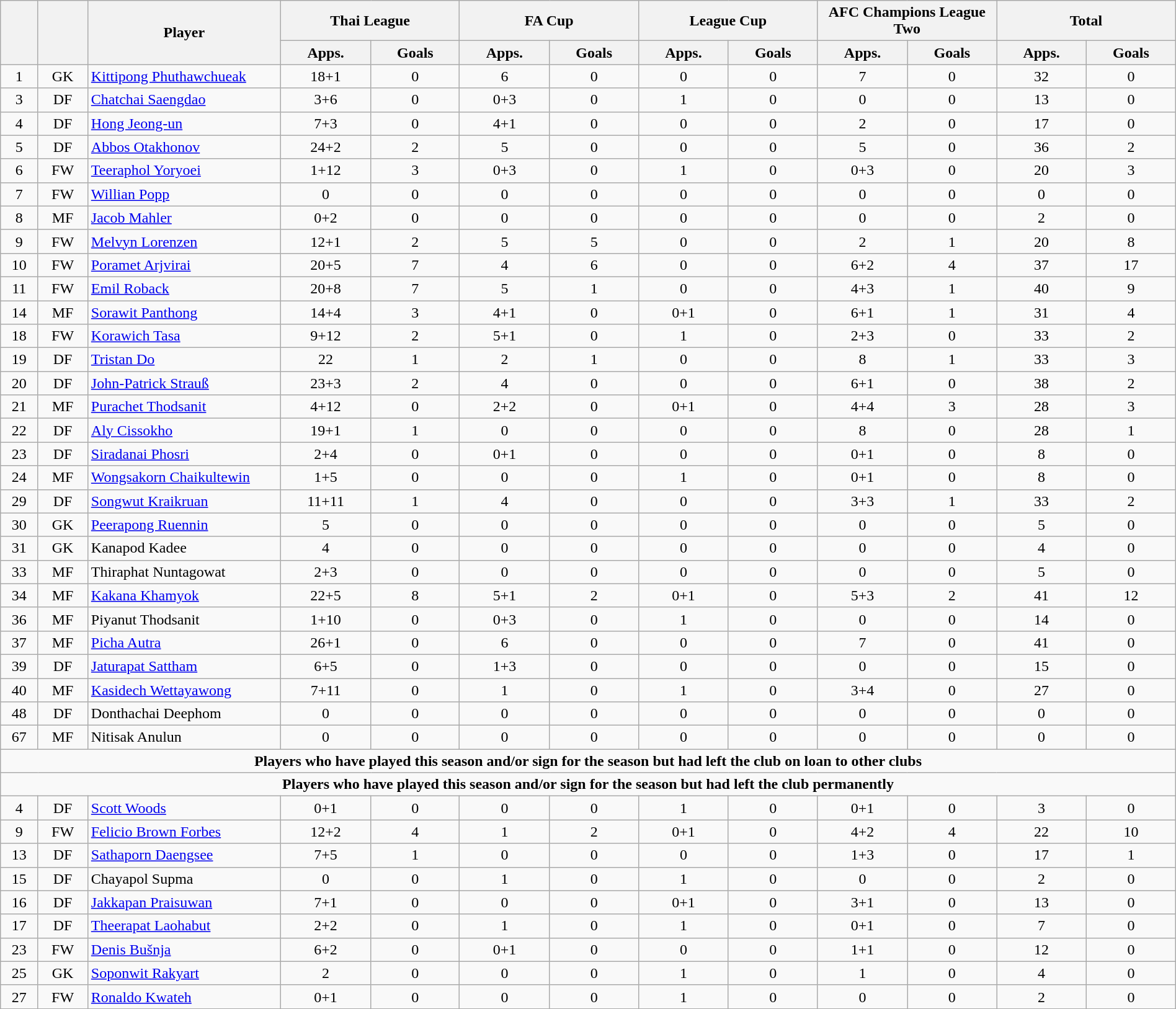<table class="wikitable" style="text-align:center; font-size:100%; width:100%;">
<tr>
<th rowspan=2></th>
<th rowspan=2></th>
<th rowspan=2 width="200">Player</th>
<th colspan=2 width="105">Thai League</th>
<th colspan=2 width="105">FA Cup</th>
<th colspan=2 width="105">League Cup</th>
<th colspan=2 width="105">AFC Champions League Two</th>
<th colspan=2 width="105">Total</th>
</tr>
<tr>
<th>Apps.</th>
<th>Goals</th>
<th>Apps.</th>
<th>Goals</th>
<th>Apps.</th>
<th>Goals</th>
<th>Apps.</th>
<th>Goals</th>
<th>Apps.</th>
<th>Goals</th>
</tr>
<tr>
<td>1</td>
<td>GK</td>
<td align="left"> <a href='#'>Kittipong Phuthawchueak</a></td>
<td>18+1</td>
<td>0</td>
<td>6</td>
<td>0</td>
<td>0</td>
<td>0</td>
<td>7</td>
<td>0</td>
<td>32</td>
<td>0</td>
</tr>
<tr>
<td>3</td>
<td>DF</td>
<td align="left"> <a href='#'>Chatchai Saengdao</a></td>
<td>3+6</td>
<td>0</td>
<td>0+3</td>
<td>0</td>
<td>1</td>
<td>0</td>
<td>0</td>
<td>0</td>
<td>13</td>
<td>0</td>
</tr>
<tr>
<td>4</td>
<td>DF</td>
<td align="left"> <a href='#'>Hong Jeong-un</a></td>
<td>7+3</td>
<td>0</td>
<td>4+1</td>
<td>0</td>
<td>0</td>
<td>0</td>
<td>2</td>
<td>0</td>
<td>17</td>
<td>0</td>
</tr>
<tr>
<td>5</td>
<td>DF</td>
<td align="left"> <a href='#'>Abbos Otakhonov</a></td>
<td>24+2</td>
<td>2</td>
<td>5</td>
<td>0</td>
<td>0</td>
<td>0</td>
<td>5</td>
<td>0</td>
<td>36</td>
<td>2</td>
</tr>
<tr>
<td>6</td>
<td>FW</td>
<td align="left"> <a href='#'>Teeraphol Yoryoei</a></td>
<td>1+12</td>
<td>3</td>
<td>0+3</td>
<td>0</td>
<td>1</td>
<td>0</td>
<td>0+3</td>
<td>0</td>
<td>20</td>
<td>3</td>
</tr>
<tr>
<td>7</td>
<td>FW</td>
<td align="left"> <a href='#'>Willian Popp</a></td>
<td>0</td>
<td>0</td>
<td>0</td>
<td>0</td>
<td>0</td>
<td>0</td>
<td>0</td>
<td>0</td>
<td>0</td>
<td>0</td>
</tr>
<tr>
<td>8</td>
<td>MF</td>
<td align="left"> <a href='#'>Jacob Mahler</a></td>
<td>0+2</td>
<td>0</td>
<td>0</td>
<td>0</td>
<td>0</td>
<td>0</td>
<td>0</td>
<td>0</td>
<td>2</td>
<td>0</td>
</tr>
<tr>
<td>9</td>
<td>FW</td>
<td align="left"> <a href='#'>Melvyn Lorenzen</a></td>
<td>12+1</td>
<td>2</td>
<td>5</td>
<td>5</td>
<td>0</td>
<td>0</td>
<td>2</td>
<td>1</td>
<td>20</td>
<td>8</td>
</tr>
<tr>
<td>10</td>
<td>FW</td>
<td align="left"> <a href='#'>Poramet Arjvirai</a></td>
<td>20+5</td>
<td>7</td>
<td>4</td>
<td>6</td>
<td>0</td>
<td>0</td>
<td>6+2</td>
<td>4</td>
<td>37</td>
<td>17</td>
</tr>
<tr>
<td>11</td>
<td>FW</td>
<td align="left"> <a href='#'>Emil Roback</a></td>
<td>20+8</td>
<td>7</td>
<td>5</td>
<td>1</td>
<td>0</td>
<td>0</td>
<td>4+3</td>
<td>1</td>
<td>40</td>
<td>9</td>
</tr>
<tr>
<td>14</td>
<td>MF</td>
<td align="left"> <a href='#'>Sorawit Panthong</a></td>
<td>14+4</td>
<td>3</td>
<td>4+1</td>
<td>0</td>
<td>0+1</td>
<td>0</td>
<td>6+1</td>
<td>1</td>
<td>31</td>
<td>4</td>
</tr>
<tr>
<td>18</td>
<td>FW</td>
<td align="left"> <a href='#'>Korawich Tasa</a></td>
<td>9+12</td>
<td>2</td>
<td>5+1</td>
<td>0</td>
<td>1</td>
<td>0</td>
<td>2+3</td>
<td>0</td>
<td>33</td>
<td>2</td>
</tr>
<tr>
<td>19</td>
<td>DF</td>
<td align="left"> <a href='#'>Tristan Do</a></td>
<td>22</td>
<td>1</td>
<td>2</td>
<td>1</td>
<td>0</td>
<td>0</td>
<td>8</td>
<td>1</td>
<td>33</td>
<td>3</td>
</tr>
<tr>
<td>20</td>
<td>DF</td>
<td align="left"> <a href='#'>John-Patrick Strauß</a></td>
<td>23+3</td>
<td>2</td>
<td>4</td>
<td>0</td>
<td>0</td>
<td>0</td>
<td>6+1</td>
<td>0</td>
<td>38</td>
<td>2</td>
</tr>
<tr>
<td>21</td>
<td>MF</td>
<td align="left"> <a href='#'>Purachet Thodsanit</a></td>
<td>4+12</td>
<td>0</td>
<td>2+2</td>
<td>0</td>
<td>0+1</td>
<td>0</td>
<td>4+4</td>
<td>3</td>
<td>28</td>
<td>3</td>
</tr>
<tr>
<td>22</td>
<td>DF</td>
<td align="left"> <a href='#'>Aly Cissokho</a></td>
<td>19+1</td>
<td>1</td>
<td>0</td>
<td>0</td>
<td>0</td>
<td>0</td>
<td>8</td>
<td>0</td>
<td>28</td>
<td>1</td>
</tr>
<tr>
<td>23</td>
<td>DF</td>
<td align="left"> <a href='#'>Siradanai Phosri</a></td>
<td>2+4</td>
<td>0</td>
<td>0+1</td>
<td>0</td>
<td>0</td>
<td>0</td>
<td>0+1</td>
<td>0</td>
<td>8</td>
<td>0</td>
</tr>
<tr>
<td>24</td>
<td>MF</td>
<td align="left"> <a href='#'>Wongsakorn Chaikultewin</a></td>
<td>1+5</td>
<td>0</td>
<td>0</td>
<td>0</td>
<td>1</td>
<td>0</td>
<td>0+1</td>
<td>0</td>
<td>8</td>
<td>0</td>
</tr>
<tr>
<td>29</td>
<td>DF</td>
<td align="left"> <a href='#'>Songwut Kraikruan</a></td>
<td>11+11</td>
<td>1</td>
<td>4</td>
<td>0</td>
<td>0</td>
<td>0</td>
<td>3+3</td>
<td>1</td>
<td>33</td>
<td>2</td>
</tr>
<tr>
<td>30</td>
<td>GK</td>
<td align="left"> <a href='#'>Peerapong Ruennin</a></td>
<td>5</td>
<td>0</td>
<td>0</td>
<td>0</td>
<td>0</td>
<td>0</td>
<td>0</td>
<td>0</td>
<td>5</td>
<td>0</td>
</tr>
<tr>
<td>31</td>
<td>GK</td>
<td align="left"> Kanapod Kadee</td>
<td>4</td>
<td>0</td>
<td>0</td>
<td>0</td>
<td>0</td>
<td>0</td>
<td>0</td>
<td>0</td>
<td>4</td>
<td>0</td>
</tr>
<tr>
<td>33</td>
<td>MF</td>
<td align="left"> Thiraphat Nuntagowat</td>
<td>2+3</td>
<td>0</td>
<td>0</td>
<td>0</td>
<td>0</td>
<td>0</td>
<td>0</td>
<td>0</td>
<td>5</td>
<td>0</td>
</tr>
<tr>
<td>34</td>
<td>MF</td>
<td align="left"> <a href='#'>Kakana Khamyok</a></td>
<td>22+5</td>
<td>8</td>
<td>5+1</td>
<td>2</td>
<td>0+1</td>
<td>0</td>
<td>5+3</td>
<td>2</td>
<td>41</td>
<td>12</td>
</tr>
<tr>
<td>36</td>
<td>MF</td>
<td align="left"> Piyanut Thodsanit</td>
<td>1+10</td>
<td>0</td>
<td>0+3</td>
<td>0</td>
<td>1</td>
<td>0</td>
<td>0</td>
<td>0</td>
<td>14</td>
<td>0</td>
</tr>
<tr>
<td>37</td>
<td>MF</td>
<td align="left"> <a href='#'>Picha Autra</a></td>
<td>26+1</td>
<td>0</td>
<td>6</td>
<td>0</td>
<td>0</td>
<td>0</td>
<td>7</td>
<td>0</td>
<td>41</td>
<td>0</td>
</tr>
<tr>
<td>39</td>
<td>DF</td>
<td align="left"> <a href='#'>Jaturapat Sattham</a></td>
<td>6+5</td>
<td>0</td>
<td>1+3</td>
<td>0</td>
<td>0</td>
<td>0</td>
<td>0</td>
<td>0</td>
<td>15</td>
<td>0</td>
</tr>
<tr>
<td>40</td>
<td>MF</td>
<td align="left"> <a href='#'>Kasidech Wettayawong</a></td>
<td>7+11</td>
<td>0</td>
<td>1</td>
<td>0</td>
<td>1</td>
<td>0</td>
<td>3+4</td>
<td>0</td>
<td>27</td>
<td>0</td>
</tr>
<tr>
<td>48</td>
<td>DF</td>
<td align="left"> Donthachai Deephom</td>
<td>0</td>
<td>0</td>
<td>0</td>
<td>0</td>
<td>0</td>
<td>0</td>
<td>0</td>
<td>0</td>
<td>0</td>
<td>0</td>
</tr>
<tr>
<td>67</td>
<td>MF</td>
<td align="left"> Nitisak Anulun</td>
<td>0</td>
<td>0</td>
<td>0</td>
<td>0</td>
<td>0</td>
<td>0</td>
<td>0</td>
<td>0</td>
<td>0</td>
<td>0</td>
</tr>
<tr>
<td colspan="17"><strong>Players who have played this season and/or sign for the season but had left the club on loan to other clubs</strong></td>
</tr>
<tr>
<td colspan="17"><strong>Players who have played this season and/or sign for the season but had left the club permanently</strong></td>
</tr>
<tr>
<td>4</td>
<td>DF</td>
<td align="left"> <a href='#'>Scott Woods</a></td>
<td>0+1</td>
<td>0</td>
<td>0</td>
<td>0</td>
<td>1</td>
<td>0</td>
<td>0+1</td>
<td>0</td>
<td>3</td>
<td>0</td>
</tr>
<tr>
<td>9</td>
<td>FW</td>
<td align="left"> <a href='#'>Felicio Brown Forbes</a></td>
<td>12+2</td>
<td>4</td>
<td>1</td>
<td>2</td>
<td>0+1</td>
<td>0</td>
<td>4+2</td>
<td>4</td>
<td>22</td>
<td>10</td>
</tr>
<tr>
<td>13</td>
<td>DF</td>
<td align="left"> <a href='#'>Sathaporn Daengsee</a></td>
<td>7+5</td>
<td>1</td>
<td>0</td>
<td>0</td>
<td>0</td>
<td>0</td>
<td>1+3</td>
<td>0</td>
<td>17</td>
<td>1</td>
</tr>
<tr>
<td>15</td>
<td>DF</td>
<td align="left"> Chayapol Supma</td>
<td>0</td>
<td>0</td>
<td>1</td>
<td>0</td>
<td>1</td>
<td>0</td>
<td>0</td>
<td>0</td>
<td>2</td>
<td>0</td>
</tr>
<tr>
<td>16</td>
<td>DF</td>
<td align="left"> <a href='#'>Jakkapan Praisuwan</a></td>
<td>7+1</td>
<td>0</td>
<td>0</td>
<td>0</td>
<td>0+1</td>
<td>0</td>
<td>3+1</td>
<td>0</td>
<td>13</td>
<td>0</td>
</tr>
<tr>
<td>17</td>
<td>DF</td>
<td align="left"> <a href='#'>Theerapat Laohabut</a></td>
<td>2+2</td>
<td>0</td>
<td>1</td>
<td>0</td>
<td>1</td>
<td>0</td>
<td>0+1</td>
<td>0</td>
<td>7</td>
<td>0</td>
</tr>
<tr>
<td>23</td>
<td>FW</td>
<td align="left"> <a href='#'>Denis Bušnja</a></td>
<td>6+2</td>
<td>0</td>
<td>0+1</td>
<td>0</td>
<td>0</td>
<td>0</td>
<td>1+1</td>
<td>0</td>
<td>12</td>
<td>0</td>
</tr>
<tr>
<td>25</td>
<td>GK</td>
<td align="left"> <a href='#'>Soponwit Rakyart</a></td>
<td>2</td>
<td>0</td>
<td>0</td>
<td>0</td>
<td>1</td>
<td>0</td>
<td>1</td>
<td>0</td>
<td>4</td>
<td>0</td>
</tr>
<tr>
<td>27</td>
<td>FW</td>
<td align="left"> <a href='#'>Ronaldo Kwateh</a></td>
<td>0+1</td>
<td>0</td>
<td>0</td>
<td>0</td>
<td>1</td>
<td>0</td>
<td>0</td>
<td>0</td>
<td>2</td>
<td>0</td>
</tr>
<tr>
</tr>
</table>
